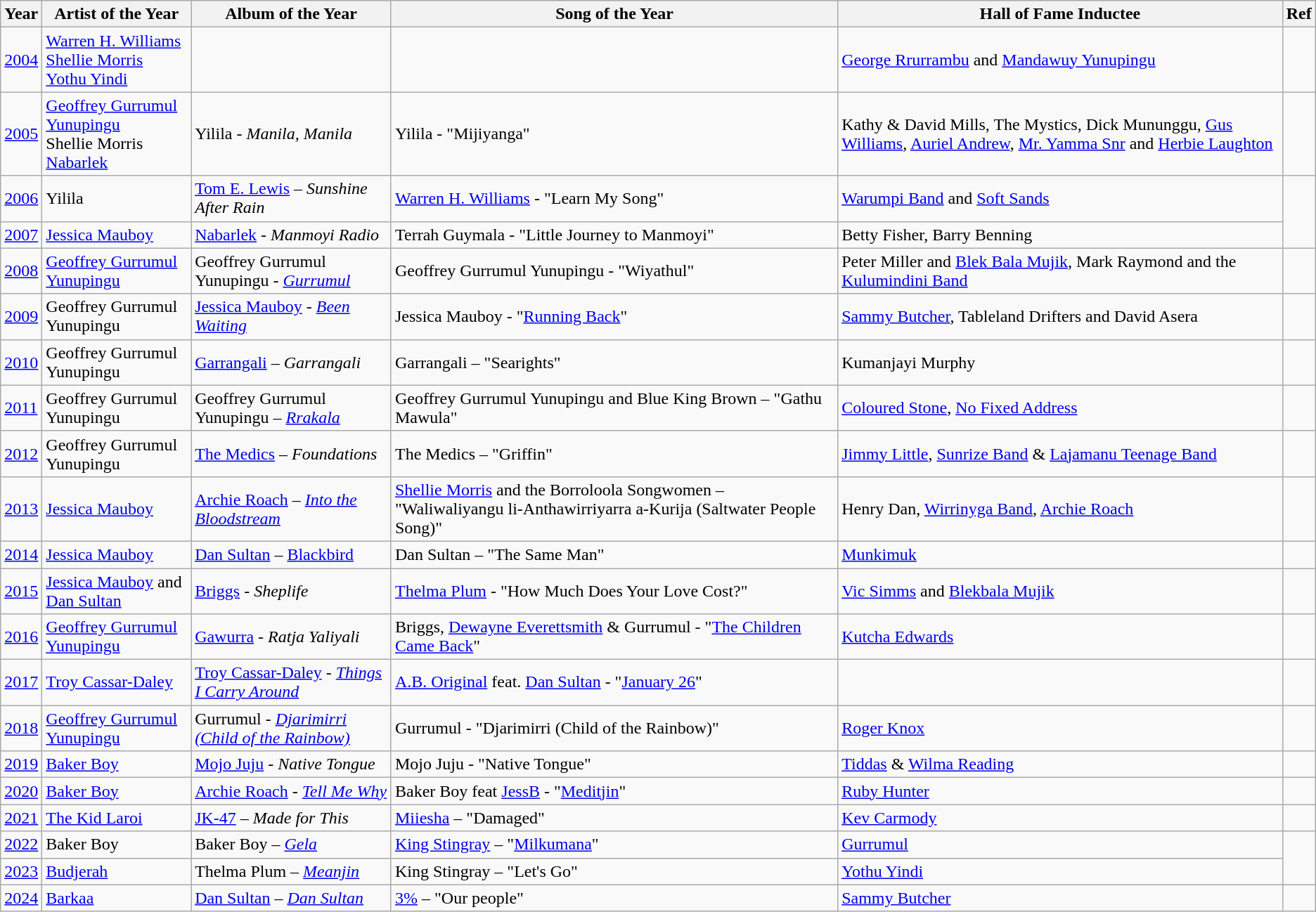<table class="wikitable">
<tr>
<th>Year</th>
<th>Artist of the Year</th>
<th>Album of the Year</th>
<th>Song of the Year</th>
<th>Hall of Fame Inductee</th>
<th>Ref</th>
</tr>
<tr>
<td><a href='#'>2004</a></td>
<td> <a href='#'>Warren H. Williams</a><br>  <a href='#'>Shellie Morris</a><br>  <a href='#'>Yothu Yindi</a></td>
<td></td>
<td></td>
<td><a href='#'>George Rrurrambu</a> and <a href='#'>Mandawuy Yunupingu</a></td>
<td></td>
</tr>
<tr>
<td><a href='#'>2005</a></td>
<td> <a href='#'>Geoffrey Gurrumul Yunupingu</a><br>  Shellie Morris<br>  <a href='#'>Nabarlek</a></td>
<td>Yilila - <em>Manila, Manila</em></td>
<td>Yilila - "Mijiyanga"</td>
<td>Kathy & David Mills, The Mystics, Dick Mununggu, <a href='#'>Gus Williams</a>, <a href='#'>Auriel Andrew</a>, <a href='#'>Mr. Yamma Snr</a> and <a href='#'>Herbie Laughton</a></td>
<td></td>
</tr>
<tr>
<td><a href='#'>2006</a></td>
<td>Yilila</td>
<td><a href='#'>Tom E. Lewis</a> – <em>Sunshine After Rain</em></td>
<td><a href='#'>Warren H. Williams</a> - "Learn My Song"</td>
<td><a href='#'>Warumpi Band</a> and <a href='#'>Soft Sands</a></td>
</tr>
<tr>
<td><a href='#'>2007</a></td>
<td><a href='#'>Jessica Mauboy</a></td>
<td><a href='#'>Nabarlek</a> - <em>Manmoyi Radio</em></td>
<td>Terrah Guymala - "Little Journey to Manmoyi"</td>
<td>Betty Fisher, Barry Benning</td>
</tr>
<tr>
<td><a href='#'>2008</a></td>
<td><a href='#'>Geoffrey Gurrumul Yunupingu</a></td>
<td>Geoffrey Gurrumul Yunupingu - <em><a href='#'>Gurrumul</a></em></td>
<td>Geoffrey Gurrumul Yunupingu - "Wiyathul"</td>
<td>Peter Miller and <a href='#'>Blek Bala Mujik</a>, Mark Raymond and the <a href='#'>Kulumindini Band</a></td>
<td></td>
</tr>
<tr>
<td><a href='#'>2009</a></td>
<td>Geoffrey Gurrumul Yunupingu</td>
<td><a href='#'>Jessica Mauboy</a> - <em><a href='#'>Been Waiting</a></em></td>
<td>Jessica Mauboy - "<a href='#'>Running Back</a>"</td>
<td><a href='#'>Sammy Butcher</a>, Tableland Drifters and David Asera</td>
<td></td>
</tr>
<tr>
<td><a href='#'>2010</a></td>
<td>Geoffrey Gurrumul Yunupingu</td>
<td><a href='#'>Garrangali</a> – <em>Garrangali</em></td>
<td>Garrangali – "Searights"</td>
<td>Kumanjayi Murphy</td>
<td></td>
</tr>
<tr>
<td><a href='#'>2011</a></td>
<td>Geoffrey Gurrumul Yunupingu</td>
<td>Geoffrey Gurrumul Yunupingu – <em><a href='#'>Rrakala</a></em></td>
<td>Geoffrey Gurrumul Yunupingu and Blue King Brown – "Gathu Mawula"</td>
<td><a href='#'>Coloured Stone</a>, <a href='#'>No Fixed Address</a></td>
<td></td>
</tr>
<tr>
<td><a href='#'>2012</a></td>
<td>Geoffrey Gurrumul Yunupingu</td>
<td><a href='#'>The Medics</a> – <em>Foundations</em></td>
<td>The Medics – "Griffin"</td>
<td><a href='#'>Jimmy Little</a>, <a href='#'>Sunrize Band</a> & <a href='#'>Lajamanu Teenage Band</a></td>
<td></td>
</tr>
<tr>
<td><a href='#'>2013</a></td>
<td><a href='#'>Jessica Mauboy</a></td>
<td><a href='#'>Archie Roach</a> – <em><a href='#'>Into the Bloodstream</a></em></td>
<td><a href='#'>Shellie Morris</a> and the Borroloola Songwomen – "Waliwaliyangu li-Anthawirriyarra a-Kurija (Saltwater People Song)"</td>
<td>Henry Dan, <a href='#'>Wirrinyga Band</a>, <a href='#'>Archie Roach</a></td>
<td></td>
</tr>
<tr>
<td><a href='#'>2014</a></td>
<td><a href='#'>Jessica Mauboy</a></td>
<td><a href='#'>Dan Sultan</a> – <a href='#'>Blackbird</a></td>
<td>Dan Sultan – "The Same Man"</td>
<td><a href='#'>Munkimuk</a> </td>
<td></td>
</tr>
<tr>
<td><a href='#'>2015</a></td>
<td><a href='#'>Jessica Mauboy</a> and <a href='#'>Dan Sultan</a></td>
<td><a href='#'>Briggs</a> - <em>Sheplife</em></td>
<td><a href='#'>Thelma Plum</a> - "How Much Does Your Love Cost?"</td>
<td><a href='#'>Vic Simms</a> and <a href='#'>Blekbala Mujik</a></td>
<td></td>
</tr>
<tr>
<td><a href='#'>2016</a></td>
<td><a href='#'>Geoffrey Gurrumul Yunupingu</a></td>
<td><a href='#'>Gawurra</a> - <em>Ratja Yaliyali</em></td>
<td>Briggs, <a href='#'>Dewayne Everettsmith</a> & Gurrumul - "<a href='#'>The Children Came Back</a>"</td>
<td><a href='#'>Kutcha Edwards</a></td>
<td></td>
</tr>
<tr>
<td><a href='#'>2017</a></td>
<td><a href='#'>Troy Cassar-Daley</a></td>
<td><a href='#'>Troy Cassar-Daley</a> - <em><a href='#'>Things I Carry Around</a></em></td>
<td><a href='#'>A.B. Original</a> feat. <a href='#'>Dan Sultan</a> - "<a href='#'>January 26</a>"</td>
<td></td>
<td></td>
</tr>
<tr>
<td><a href='#'>2018</a></td>
<td><a href='#'>Geoffrey Gurrumul Yunupingu</a></td>
<td>Gurrumul - <em><a href='#'>Djarimirri (Child of the Rainbow)</a></em></td>
<td>Gurrumul - "Djarimirri (Child of the Rainbow)"</td>
<td><a href='#'>Roger Knox</a></td>
<td></td>
</tr>
<tr>
<td><a href='#'>2019</a></td>
<td><a href='#'>Baker Boy</a></td>
<td><a href='#'>Mojo Juju</a> - <em>Native Tongue</em></td>
<td>Mojo Juju - "Native Tongue"</td>
<td><a href='#'>Tiddas</a> & <a href='#'>Wilma Reading</a></td>
<td></td>
</tr>
<tr>
<td><a href='#'>2020</a></td>
<td><a href='#'>Baker Boy</a></td>
<td><a href='#'>Archie Roach</a> - <em><a href='#'>Tell Me Why</a></em></td>
<td>Baker Boy feat <a href='#'>JessB</a> - "<a href='#'>Meditjin</a>"</td>
<td><a href='#'>Ruby Hunter</a></td>
<td></td>
</tr>
<tr>
<td><a href='#'>2021</a></td>
<td><a href='#'>The Kid Laroi</a></td>
<td><a href='#'>JK-47</a> – <em>Made for This</em></td>
<td><a href='#'>Miiesha</a> – "Damaged"</td>
<td><a href='#'>Kev Carmody</a></td>
<td></td>
</tr>
<tr>
<td><a href='#'>2022</a></td>
<td>Baker Boy</td>
<td>Baker Boy – <em><a href='#'>Gela</a></em></td>
<td><a href='#'>King Stingray</a> – "<a href='#'>Milkumana</a>"</td>
<td><a href='#'>Gurrumul</a></td>
</tr>
<tr>
<td><a href='#'>2023</a></td>
<td><a href='#'>Budjerah</a></td>
<td>Thelma Plum – <em><a href='#'>Meanjin</a></em></td>
<td>King Stingray – "Let's Go"</td>
<td><a href='#'>Yothu Yindi</a></td>
</tr>
<tr>
<td><a href='#'>2024</a></td>
<td><a href='#'>Barkaa</a></td>
<td><a href='#'>Dan Sultan</a> – <em><a href='#'>Dan Sultan</a></em></td>
<td><a href='#'>3%</a> – "Our people"</td>
<td><a href='#'>Sammy Butcher</a></td>
<td></td>
</tr>
</table>
